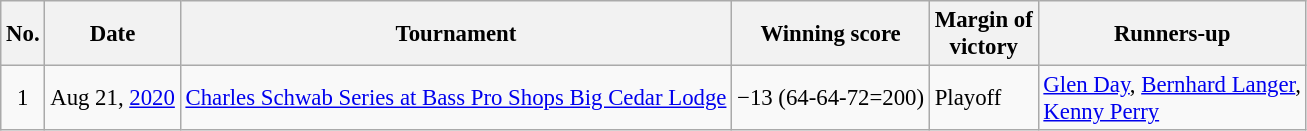<table class="wikitable" style="font-size:95%;">
<tr>
<th>No.</th>
<th>Date</th>
<th>Tournament</th>
<th>Winning score</th>
<th>Margin of<br>victory</th>
<th>Runners-up</th>
</tr>
<tr>
<td align=center>1</td>
<td align=right>Aug 21, <a href='#'>2020</a></td>
<td><a href='#'>Charles Schwab Series at Bass Pro Shops Big Cedar Lodge</a></td>
<td>−13 (64-64-72=200)</td>
<td>Playoff</td>
<td> <a href='#'>Glen Day</a>,  <a href='#'>Bernhard Langer</a>,<br> <a href='#'>Kenny Perry</a></td>
</tr>
</table>
